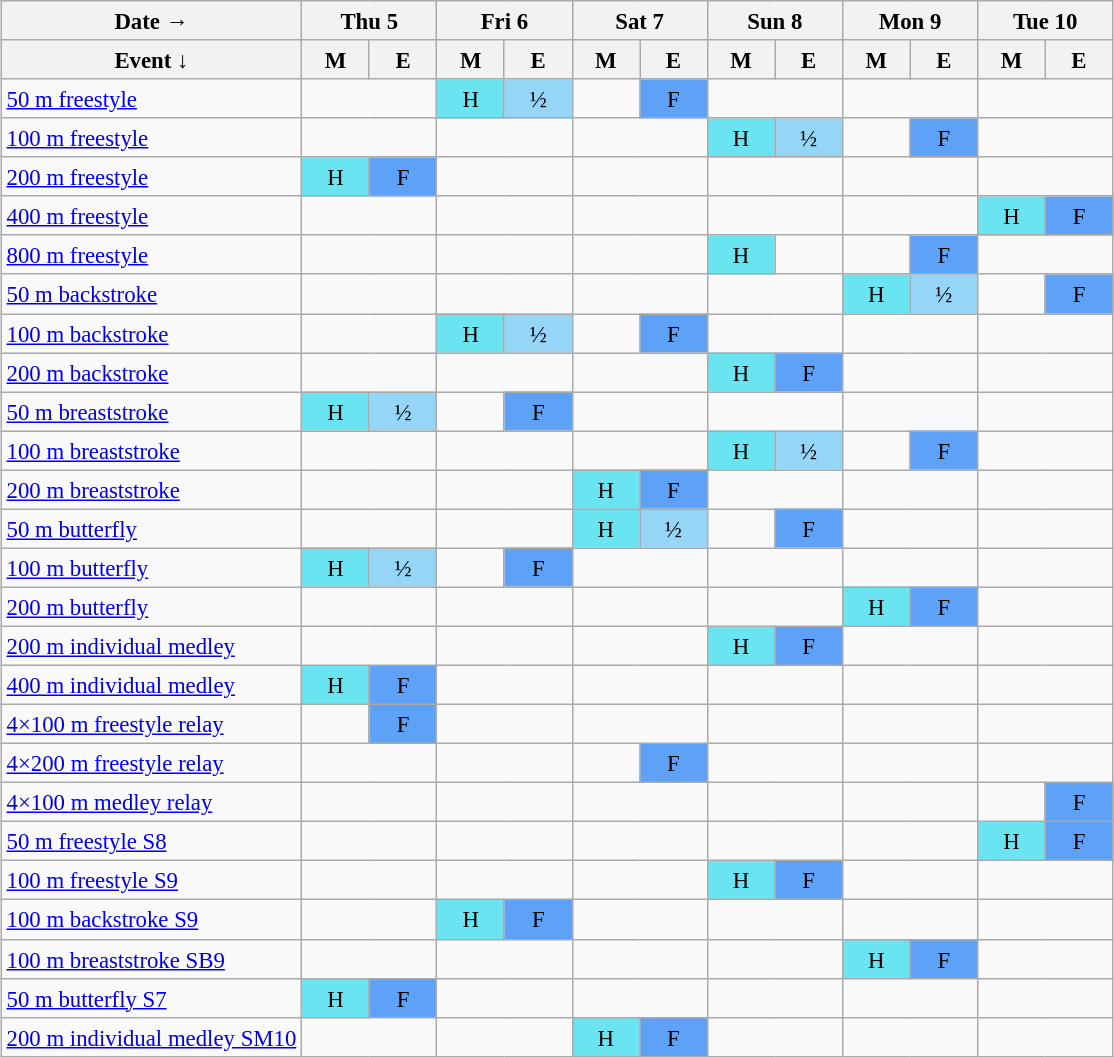<table class="wikitable" style="margin:0.5em auto; font-size:95%; line-height:1.25em;">
<tr style="text-align:center;">
<th>Date →</th>
<th colspan="2">Thu 5</th>
<th colspan="2">Fri 6</th>
<th colspan="2">Sat 7</th>
<th colspan="2">Sun 8</th>
<th colspan="2">Mon 9</th>
<th colspan="2">Tue 10</th>
</tr>
<tr>
<th>Event ↓</th>
<th style="width:2.5em;">M</th>
<th style="width:2.5em;">E</th>
<th style="width:2.5em;">M</th>
<th style="width:2.5em;">E</th>
<th style="width:2.5em;">M</th>
<th style="width:2.5em;">E</th>
<th style="width:2.5em;">M</th>
<th style="width:2.5em;">E</th>
<th style="width:2.5em;">M</th>
<th style="width:2.5em;">E</th>
<th style="width:2.5em;">M</th>
<th style="width:2.5em;">E</th>
</tr>
<tr style="text-align:center;">
<td style="text-align:left;"><a href='#'>50 m freestyle</a></td>
<td colspan="2"></td>
<td style="background-color:#6be4f2;">H</td>
<td style="background-color:#95d6f7;">½</td>
<td></td>
<td style="background-color:#5ea2f7;">F</td>
<td colspan="2"></td>
<td colspan="2"></td>
<td colspan="2"></td>
</tr>
<tr style="text-align:center;">
<td style="text-align:left;"><a href='#'>100 m freestyle</a></td>
<td colspan="2"></td>
<td colspan="2"></td>
<td colspan="2"></td>
<td style="background-color:#6be4f2;">H</td>
<td style="background-color:#95d6f7;">½</td>
<td></td>
<td style="background-color:#5ea2f7;">F</td>
<td colspan="2"></td>
</tr>
<tr style="text-align:center;">
<td style="text-align:left;"><a href='#'>200 m freestyle</a></td>
<td style="background-color:#6be4f2;">H</td>
<td style="background-color:#5ea2f7;">F</td>
<td colspan="2"></td>
<td colspan="2"></td>
<td colspan="2"></td>
<td colspan="2"></td>
<td colspan="2"></td>
</tr>
<tr style="text-align:center;">
<td style="text-align:left;"><a href='#'>400 m freestyle</a></td>
<td colspan="2"></td>
<td colspan="2"></td>
<td colspan="2"></td>
<td colspan="2"></td>
<td colspan="2"></td>
<td style="background-color:#6be4f2;">H</td>
<td style="background-color:#5ea2f7;">F</td>
</tr>
<tr style="text-align:center;">
<td style="text-align:left;"><a href='#'>800 m freestyle</a></td>
<td colspan="2"></td>
<td colspan="2"></td>
<td colspan="2"></td>
<td style="background-color:#6be4f2;">H</td>
<td></td>
<td></td>
<td style="background-color:#5ea2f7;">F</td>
<td colspan="2"></td>
</tr>
<tr style="text-align:center;">
<td style="text-align:left;"><a href='#'>50 m backstroke</a></td>
<td colspan="2"></td>
<td colspan="2"></td>
<td colspan="2"></td>
<td colspan="2"></td>
<td style="background-color:#6be4f2;">H</td>
<td style="background-color:#95d6f7;">½</td>
<td></td>
<td style="background-color:#5ea2f7;">F</td>
</tr>
<tr style="text-align:center;">
<td style="text-align:left;"><a href='#'>100 m backstroke</a></td>
<td colspan="2"></td>
<td style="background-color:#6be4f2;">H</td>
<td style="background-color:#95d6f7;">½</td>
<td></td>
<td style="background-color:#5ea2f7;">F</td>
<td colspan="2"></td>
<td colspan="2"></td>
<td colspan="2"></td>
</tr>
<tr style="text-align:center;">
<td style="text-align:left;"><a href='#'>200 m backstroke</a></td>
<td colspan="2"></td>
<td colspan="2"></td>
<td colspan="2"></td>
<td style="background-color:#6be4f2;">H</td>
<td style="background-color:#5ea2f7;">F</td>
<td colspan="2"></td>
<td colspan="2"></td>
</tr>
<tr style="text-align:center;">
<td style="text-align:left;"><a href='#'>50 m breaststroke</a></td>
<td style="background-color:#6be4f2;">H</td>
<td style="background-color:#95d6f7;">½</td>
<td></td>
<td style="background-color:#5ea2f7;">F</td>
<td colspan="2"></td>
<td colspan="2"></td>
<td colspan="2"></td>
<td colspan="2"></td>
</tr>
<tr style="text-align:center;">
<td style="text-align:left;"><a href='#'>100 m breaststroke</a></td>
<td colspan="2"></td>
<td colspan="2"></td>
<td colspan="2"></td>
<td style="background-color:#6be4f2;">H</td>
<td style="background-color:#95d6f7;">½</td>
<td></td>
<td style="background-color:#5ea2f7;">F</td>
<td colspan="2"></td>
</tr>
<tr style="text-align:center;">
<td style="text-align:left;"><a href='#'>200 m breaststroke</a></td>
<td colspan="2"></td>
<td colspan="2"></td>
<td style="background-color:#6be4f2;">H</td>
<td style="background-color:#5ea2f7;">F</td>
<td colspan="2"></td>
<td colspan="2"></td>
<td colspan="2"></td>
</tr>
<tr style="text-align:center;">
<td style="text-align:left;"><a href='#'>50 m butterfly</a></td>
<td colspan="2"></td>
<td colspan="2"></td>
<td style="background-color:#6be4f2;">H</td>
<td style="background-color:#95d6f7;">½</td>
<td></td>
<td style="background-color:#5ea2f7;">F</td>
<td colspan="2"></td>
<td colspan="2"></td>
</tr>
<tr style="text-align:center;">
<td style="text-align:left;"><a href='#'>100 m butterfly</a></td>
<td style="background-color:#6be4f2;">H</td>
<td style="background-color:#95d6f7;">½</td>
<td></td>
<td style="background-color:#5ea2f7;">F</td>
<td colspan="2"></td>
<td colspan="2"></td>
<td colspan="2"></td>
<td colspan="2"></td>
</tr>
<tr style="text-align:center;">
<td style="text-align:left;"><a href='#'>200 m butterfly</a></td>
<td colspan="2"></td>
<td colspan="2"></td>
<td colspan="2"></td>
<td colspan="2"></td>
<td style="background-color:#6be4f2;">H</td>
<td style="background-color:#5ea2f7;">F</td>
<td colspan="2"></td>
</tr>
<tr style="text-align:center;">
<td style="text-align:left;"><a href='#'>200 m individual medley</a></td>
<td colspan="2"></td>
<td colspan="2"></td>
<td colspan="2"></td>
<td style="background-color:#6be4f2;">H</td>
<td style="background-color:#5ea2f7;">F</td>
<td colspan="2"></td>
<td colspan="2"></td>
</tr>
<tr style="text-align:center;">
<td style="text-align:left;"><a href='#'>400 m individual medley</a></td>
<td style="background-color:#6be4f2;">H</td>
<td style="background-color:#5ea2f7;">F</td>
<td colspan="2"></td>
<td colspan="2"></td>
<td colspan="2"></td>
<td colspan="2"></td>
<td colspan="2"></td>
</tr>
<tr style="text-align:center;">
<td style="text-align:left;"><a href='#'>4×100 m freestyle relay</a></td>
<td></td>
<td style="background-color:#5ea2f7;">F</td>
<td colspan="2"></td>
<td colspan="2"></td>
<td colspan="2"></td>
<td colspan="2"></td>
<td colspan="2"></td>
</tr>
<tr style="text-align:center;">
<td style="text-align:left;"><a href='#'>4×200 m freestyle relay</a></td>
<td colspan="2"></td>
<td colspan="2"></td>
<td></td>
<td style="background-color:#5ea2f7;">F</td>
<td colspan="2"></td>
<td colspan="2"></td>
<td colspan="2"></td>
</tr>
<tr style="text-align:center;">
<td style="text-align:left;"><a href='#'>4×100 m medley relay</a></td>
<td colspan="2"></td>
<td colspan="2"></td>
<td colspan="2"></td>
<td colspan="2"></td>
<td colspan="2"></td>
<td></td>
<td style="background-color:#5ea2f7;">F</td>
</tr>
<tr style="text-align:center;">
<td style="text-align:left;"><a href='#'>50 m freestyle S8</a></td>
<td colspan="2"></td>
<td colspan="2"></td>
<td colspan="2"></td>
<td colspan="2"></td>
<td colspan="2"></td>
<td style="background-color:#6be4f2;">H</td>
<td style="background-color:#5ea2f7;">F</td>
</tr>
<tr style="text-align:center;">
<td style="text-align:left;"><a href='#'>100 m freestyle S9</a></td>
<td colspan="2"></td>
<td colspan="2"></td>
<td colspan="2"></td>
<td style="background-color:#6be4f2;">H</td>
<td style="background-color:#5ea2f7;">F</td>
<td colspan="2"></td>
<td colspan="2"></td>
</tr>
<tr style="text-align:center;">
<td style="text-align:left;"><a href='#'>100 m backstroke S9</a></td>
<td colspan="2"></td>
<td style="background-color:#6be4f2;">H</td>
<td style="background-color:#5ea2f7;">F</td>
<td colspan="2"></td>
<td colspan="2"></td>
<td colspan="2"></td>
<td colspan="2"></td>
</tr>
<tr style="text-align:center;">
<td style="text-align:left;"><a href='#'>100 m breaststroke SB9</a></td>
<td colspan="2"></td>
<td colspan="2"></td>
<td colspan="2"></td>
<td colspan="2"></td>
<td style="background-color:#6be4f2;">H</td>
<td style="background-color:#5ea2f7;">F</td>
<td colspan="2"></td>
</tr>
<tr style="text-align:center;">
<td style="text-align:left;"><a href='#'>50 m butterfly S7</a></td>
<td style="background-color:#6be4f2;">H</td>
<td style="background-color:#5ea2f7;">F</td>
<td colspan="2"></td>
<td colspan="2"></td>
<td colspan="2"></td>
<td colspan="2"></td>
<td colspan="2"></td>
</tr>
<tr style="text-align:center;">
<td style="text-align:left;"><a href='#'>200 m individual medley SM10</a></td>
<td colspan="2"></td>
<td colspan="2"></td>
<td style="background-color:#6be4f2;">H</td>
<td style="background-color:#5ea2f7;">F</td>
<td colspan="2"></td>
<td colspan="2"></td>
<td colspan="2"></td>
</tr>
</table>
